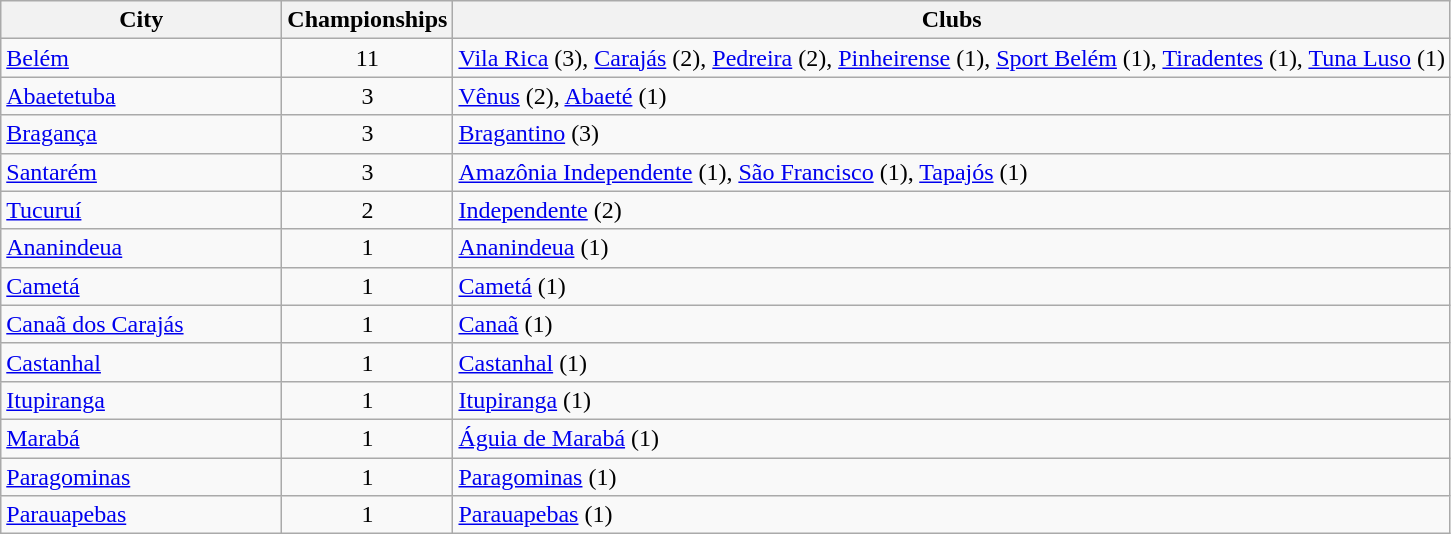<table class="wikitable">
<tr>
<th style="width:180px">City</th>
<th>Championships</th>
<th>Clubs</th>
</tr>
<tr>
<td> <a href='#'>Belém</a></td>
<td align="center">11</td>
<td><a href='#'>Vila Rica</a> (3), <a href='#'>Carajás</a> (2), <a href='#'>Pedreira</a> (2), <a href='#'>Pinheirense</a> (1), <a href='#'>Sport Belém</a> (1), <a href='#'>Tiradentes</a> (1), <a href='#'>Tuna Luso</a> (1)</td>
</tr>
<tr>
<td> <a href='#'>Abaetetuba</a></td>
<td align="center">3</td>
<td><a href='#'>Vênus</a> (2), <a href='#'>Abaeté</a> (1)</td>
</tr>
<tr>
<td> <a href='#'>Bragança</a></td>
<td align="center">3</td>
<td><a href='#'>Bragantino</a> (3)</td>
</tr>
<tr>
<td> <a href='#'>Santarém</a></td>
<td align="center">3</td>
<td><a href='#'>Amazônia Independente</a> (1), <a href='#'>São Francisco</a> (1), <a href='#'>Tapajós</a> (1)</td>
</tr>
<tr>
<td> <a href='#'>Tucuruí</a></td>
<td align="center">2</td>
<td><a href='#'>Independente</a> (2)</td>
</tr>
<tr>
<td> <a href='#'>Ananindeua</a></td>
<td align="center">1</td>
<td><a href='#'>Ananindeua</a> (1)</td>
</tr>
<tr>
<td> <a href='#'>Cametá</a></td>
<td align="center">1</td>
<td><a href='#'>Cametá</a> (1)</td>
</tr>
<tr>
<td> <a href='#'>Canaã dos Carajás</a></td>
<td align="center">1</td>
<td><a href='#'>Canaã</a> (1)</td>
</tr>
<tr>
<td> <a href='#'>Castanhal</a></td>
<td align="center">1</td>
<td><a href='#'>Castanhal</a> (1)</td>
</tr>
<tr>
<td> <a href='#'>Itupiranga</a></td>
<td align="center">1</td>
<td><a href='#'>Itupiranga</a> (1)</td>
</tr>
<tr>
<td> <a href='#'>Marabá</a></td>
<td align="center">1</td>
<td><a href='#'>Águia de Marabá</a> (1)</td>
</tr>
<tr>
<td> <a href='#'>Paragominas</a></td>
<td align="center">1</td>
<td><a href='#'>Paragominas</a> (1)</td>
</tr>
<tr>
<td> <a href='#'>Parauapebas</a></td>
<td align="center">1</td>
<td><a href='#'>Parauapebas</a> (1)</td>
</tr>
</table>
